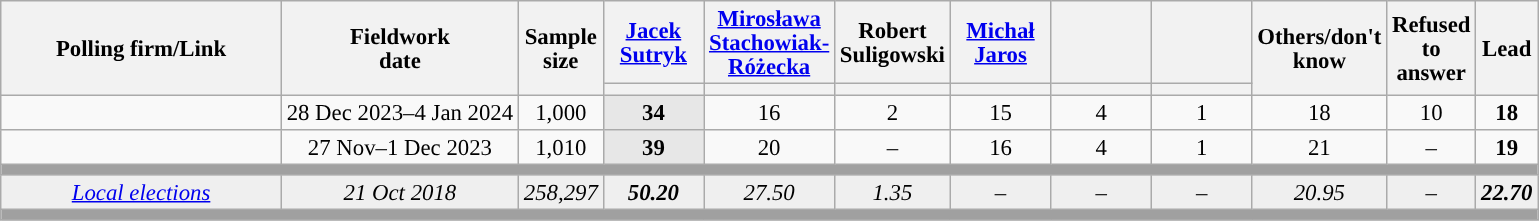<table class="wikitable sortable collapsible" style="text-align:center; font-size:95%; line-height:16px">
<tr background-color:#E9E9E9">
<th rowspan="2" style="width:180px;">Polling firm/Link</th>
<th rowspan="2" data-sort-type="date">Fieldwork<br>date</th>
<th rowspan="2" style="width:20px;">Sample<br>size</th>
<th rowspan="1" style="width:60px;" class="unsortable"><a href='#'>Jacek Sutryk</a><br></th>
<th rowspan="1" style="width:60px;" class="unsortable"><a href='#'>Mirosława Stachowiak-Różecka</a><br></th>
<th rowspan="1" style="width:60px;" class="unsortable">Robert Suligowski<br></th>
<th rowspan="1" style="width:60px;" class="unsortable"><a href='#'>Michał Jaros</a><br></th>
<th rowspan="1" style="width:60px;" class="unsortable"><br></th>
<th rowspan="1" style="width:60px;" class="unsortable"><br></th>
<th rowspan="2" data-sort-type="number" style="width:50px;">Others/don't know</th>
<th rowspan="2" data-sort-type="number" style="width:50px;">Refused to answer</th>
<th rowspan="2" data-sort-type="number" style="width:30px;">Lead</th>
</tr>
<tr>
<th data-sort-type="number" style="height:1px; background:"></th>
<th data-sort-type="number" style="height:1px; background:"></th>
<th data-sort-type="number" style="height:1px; background:"></th>
<th data-sort-type="number" style="height:1px; background:"></th>
<th data-sort-type="number" style="height:1px; background:"></th>
<th data-sort-type="number" style="height:1px; background:"></th>
</tr>
<tr>
<td></td>
<td data-sort-value="2024-01-04">28 Dec 2023–4 Jan 2024</td>
<td>1,000</td>
<td style="background:#E7E7E7;"><strong>34</strong></td>
<td>16</td>
<td>2</td>
<td>15</td>
<td>4</td>
<td>1</td>
<td>18</td>
<td>10</td>
<td style="background:"><strong>18</strong></td>
</tr>
<tr>
<td></td>
<td data-sort-value="2023-12-01">27 Nov–1 Dec 2023</td>
<td>1,010</td>
<td style="background:#E7E7E7;"><strong>39</strong></td>
<td>20</td>
<td>–</td>
<td>16</td>
<td>4</td>
<td>1</td>
<td>21</td>
<td>–</td>
<td style="background:"><strong>19</strong></td>
</tr>
<tr>
<td colspan="12" style="background:#A0A0A0"></td>
</tr>
<tr style="background:#EFEFEF;">
<td><em><a href='#'>Local elections</a></em></td>
<td data-sort-value="2018-10-21"><em>21 Oct 2018</em></td>
<td><em>258,297</em></td>
<td style="background:"><strong><em>50.20</em></strong></td>
<td><em>27.50</em></td>
<td><em>1.35</em></td>
<td><em>–</em></td>
<td><em>–</em></td>
<td><em>–</em></td>
<td><em>20.95</em></td>
<td><em>–</em></td>
<td style="background:"><strong><em>22.70</em></strong></td>
</tr>
<tr>
<td colspan="12" style="background:#A0A0A0"></td>
</tr>
</table>
